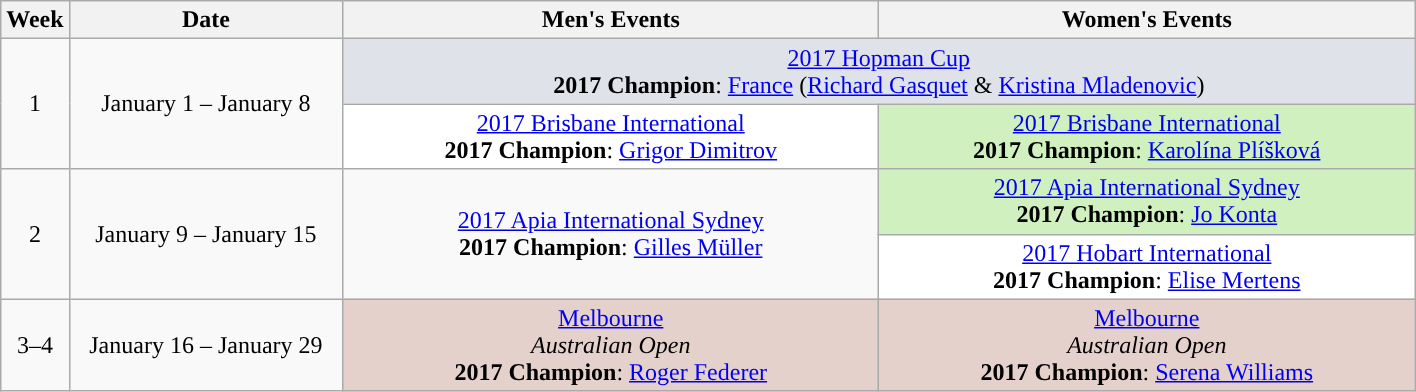<table class="wikitable">
<tr>
<th width=30>Week</th>
<th width=175>Date</th>
<th width=350>Men's Events</th>
<th width=350>Women's Events</th>
</tr>
<tr align=center>
<td rowspan="2">1</td>
<td rowspan="2">January 1 – January 8</td>
<td colspan="2" bgcolor="#dfe2e9"><a href='#'>2017 Hopman Cup</a> <br> <strong>2017 Champion</strong>:  <a href='#'>France</a> (<a href='#'>Richard Gasquet</a> & <a href='#'>Kristina Mladenovic</a>)</td>
</tr>
<tr align=center>
<td bgcolor=#ffffff><a href='#'>2017 Brisbane International</a> <br><strong>2017 Champion</strong>:  <a href='#'>Grigor Dimitrov</a></td>
<td bgcolor=#d0f0c0><a href='#'>2017 Brisbane International</a><br><strong>2017 Champion</strong>:  <a href='#'>Karolína Plíšková</a></td>
</tr>
<tr align=center>
<td rowspan="2">2</td>
<td rowspan="2">January 9 – January 15</td>
<td rowspan="2"><a href='#'>2017 Apia International Sydney</a> <br><strong>2017 Champion</strong>:  <a href='#'>Gilles Müller</a></td>
<td bgcolor=#d0f0c0><a href='#'>2017 Apia International Sydney</a> <br><strong>2017 Champion</strong>:  <a href='#'>Jo Konta</a></td>
</tr>
<tr align=center>
<td bgcolor=#ffffff><a href='#'>2017 Hobart International</a> <br><strong>2017 Champion</strong>:  <a href='#'>Elise Mertens</a></td>
</tr>
<tr align=center>
<td>3–4</td>
<td>January 16 – January 29</td>
<td bgcolor=#e5d1cb><a href='#'>Melbourne</a><br> <em>Australian Open</em><br><strong>2017 Champion</strong>:  <a href='#'>Roger Federer</a></td>
<td bgcolor="e5d1cb"><a href='#'>Melbourne</a><br> <em>Australian Open</em><br><strong>2017 Champion</strong>:   <a href='#'>Serena Williams</a></td>
</tr>
</table>
